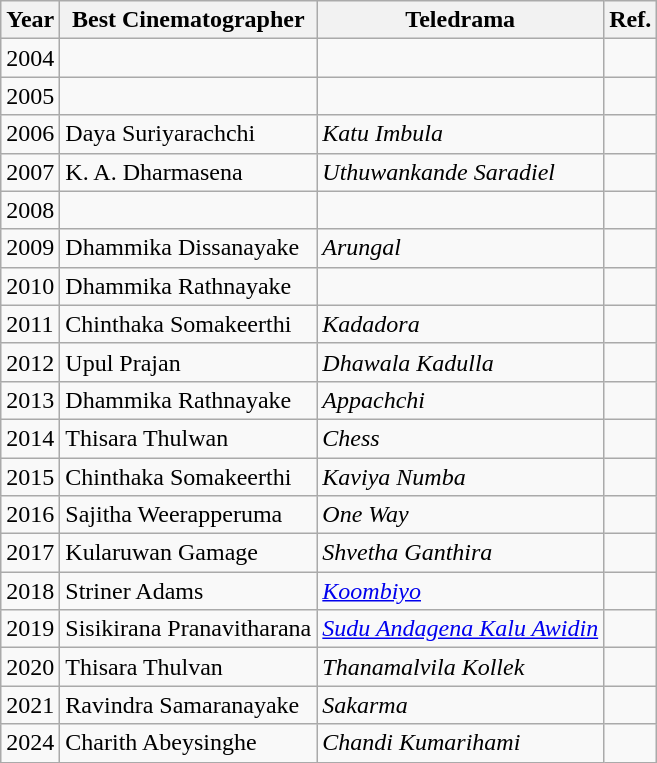<table class="wikitable">
<tr>
<th>Year</th>
<th>Best Cinematographer</th>
<th>Teledrama</th>
<th>Ref.</th>
</tr>
<tr>
<td>2004</td>
<td></td>
<td></td>
<td></td>
</tr>
<tr>
<td>2005</td>
<td></td>
<td></td>
<td></td>
</tr>
<tr>
<td>2006</td>
<td>Daya Suriyarachchi</td>
<td><em>Katu Imbula</em></td>
<td></td>
</tr>
<tr>
<td>2007</td>
<td>K. A. Dharmasena</td>
<td><em>Uthuwankande Saradiel</em></td>
<td></td>
</tr>
<tr>
<td>2008</td>
<td></td>
<td></td>
<td></td>
</tr>
<tr>
<td>2009</td>
<td>Dhammika Dissanayake</td>
<td><em>Arungal</em></td>
<td></td>
</tr>
<tr>
<td>2010</td>
<td>Dhammika Rathnayake</td>
<td></td>
<td></td>
</tr>
<tr>
<td>2011</td>
<td>Chinthaka Somakeerthi</td>
<td><em>Kadadora</em></td>
<td></td>
</tr>
<tr>
<td>2012</td>
<td>Upul Prajan</td>
<td><em>Dhawala Kadulla</em></td>
<td></td>
</tr>
<tr>
<td>2013</td>
<td>Dhammika Rathnayake</td>
<td><em>Appachchi</em></td>
<td></td>
</tr>
<tr>
<td>2014</td>
<td>Thisara Thulwan</td>
<td><em>Chess</em></td>
<td></td>
</tr>
<tr>
<td>2015</td>
<td>Chinthaka Somakeerthi</td>
<td><em>Kaviya Numba</em></td>
<td></td>
</tr>
<tr>
<td>2016</td>
<td>Sajitha Weerapperuma</td>
<td><em>One Way</em></td>
<td></td>
</tr>
<tr>
<td>2017</td>
<td>Kularuwan Gamage</td>
<td><em>Shvetha Ganthira</em></td>
<td></td>
</tr>
<tr>
<td>2018</td>
<td>Striner Adams</td>
<td><em><a href='#'>Koombiyo</a></em></td>
<td></td>
</tr>
<tr>
<td>2019</td>
<td>Sisikirana Pranavitharana</td>
<td><em><a href='#'>Sudu Andagena Kalu Awidin</a></em></td>
<td></td>
</tr>
<tr>
<td>2020</td>
<td>Thisara Thulvan</td>
<td><em>Thanamalvila Kollek</em></td>
<td></td>
</tr>
<tr>
<td>2021</td>
<td>Ravindra Samaranayake</td>
<td><em>Sakarma</em></td>
<td></td>
</tr>
<tr>
<td>2024</td>
<td>Charith Abeysinghe</td>
<td><em>Chandi Kumarihami</em></td>
<td></td>
</tr>
</table>
